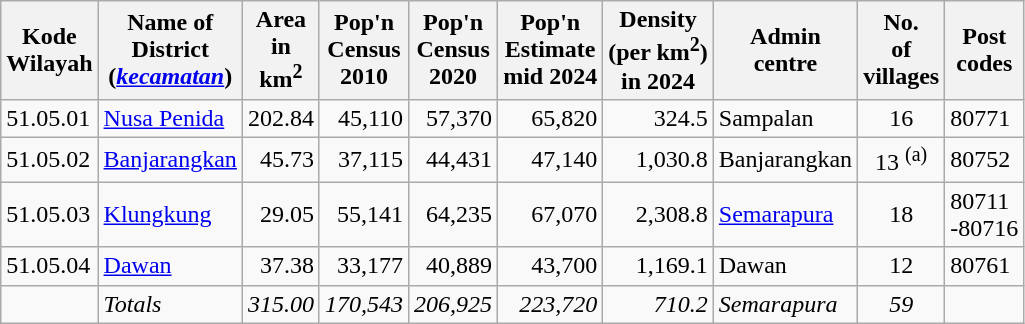<table class="sortable wikitable">
<tr>
<th>Kode <br>Wilayah</th>
<th>Name of<br>District<br>(<em><a href='#'>kecamatan</a></em>)</th>
<th>Area <br> in<br> km<sup>2</sup></th>
<th>Pop'n<br>Census<br>2010</th>
<th>Pop'n<br>Census<br>2020</th>
<th>Pop'n<br>Estimate<br>mid 2024</th>
<th>Density<br>(per km<sup>2</sup>)<br>in 2024</th>
<th>Admin<br>centre</th>
<th>No. <br>of<br>villages</th>
<th>Post<br>codes</th>
</tr>
<tr>
<td>51.05.01</td>
<td><a href='#'>Nusa Penida</a></td>
<td align="right">202.84</td>
<td align="right">45,110</td>
<td align="right">57,370</td>
<td align="right">65,820</td>
<td align="right">324.5</td>
<td>Sampalan</td>
<td align="center">16</td>
<td>80771</td>
</tr>
<tr>
<td>51.05.02</td>
<td><a href='#'>Banjarangkan</a></td>
<td align="right">45.73</td>
<td align="right">37,115</td>
<td align="right">44,431</td>
<td align="right">47,140</td>
<td align="right">1,030.8</td>
<td>Banjarangkan</td>
<td align="center">13 <sup>(a)</sup></td>
<td>80752</td>
</tr>
<tr>
<td>51.05.03</td>
<td><a href='#'>Klungkung</a></td>
<td align="right">29.05</td>
<td align="right">55,141</td>
<td align="right">64,235</td>
<td align="right">67,070</td>
<td align="right">2,308.8</td>
<td><a href='#'>Semarapura</a></td>
<td align="center">18</td>
<td>80711<br>-80716</td>
</tr>
<tr>
<td>51.05.04</td>
<td><a href='#'>Dawan</a></td>
<td align="right">37.38</td>
<td align="right">33,177</td>
<td align="right">40,889</td>
<td align="right">43,700</td>
<td align="right">1,169.1</td>
<td>Dawan</td>
<td align="center">12</td>
<td>80761</td>
</tr>
<tr>
<td></td>
<td><em>Totals</em></td>
<td align="right"><em>315.00</em></td>
<td align="right"><em>170,543</em></td>
<td align="right"><em>206,925</em></td>
<td align="right"><em>223,720</em></td>
<td align="right"><em>710.2</em></td>
<td><em>Semarapura</em></td>
<td align="center"><em>59</em></td>
<td></td>
</tr>
</table>
